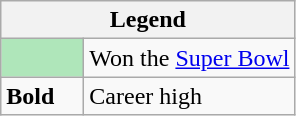<table class="wikitable mw-collapsible mw-collapsed">
<tr>
<th colspan="2">Legend</th>
</tr>
<tr>
<td style="background:#afe6ba; width:3em;"></td>
<td>Won the <a href='#'>Super Bowl</a></td>
</tr>
<tr>
<td><strong>Bold</strong></td>
<td>Career high</td>
</tr>
</table>
